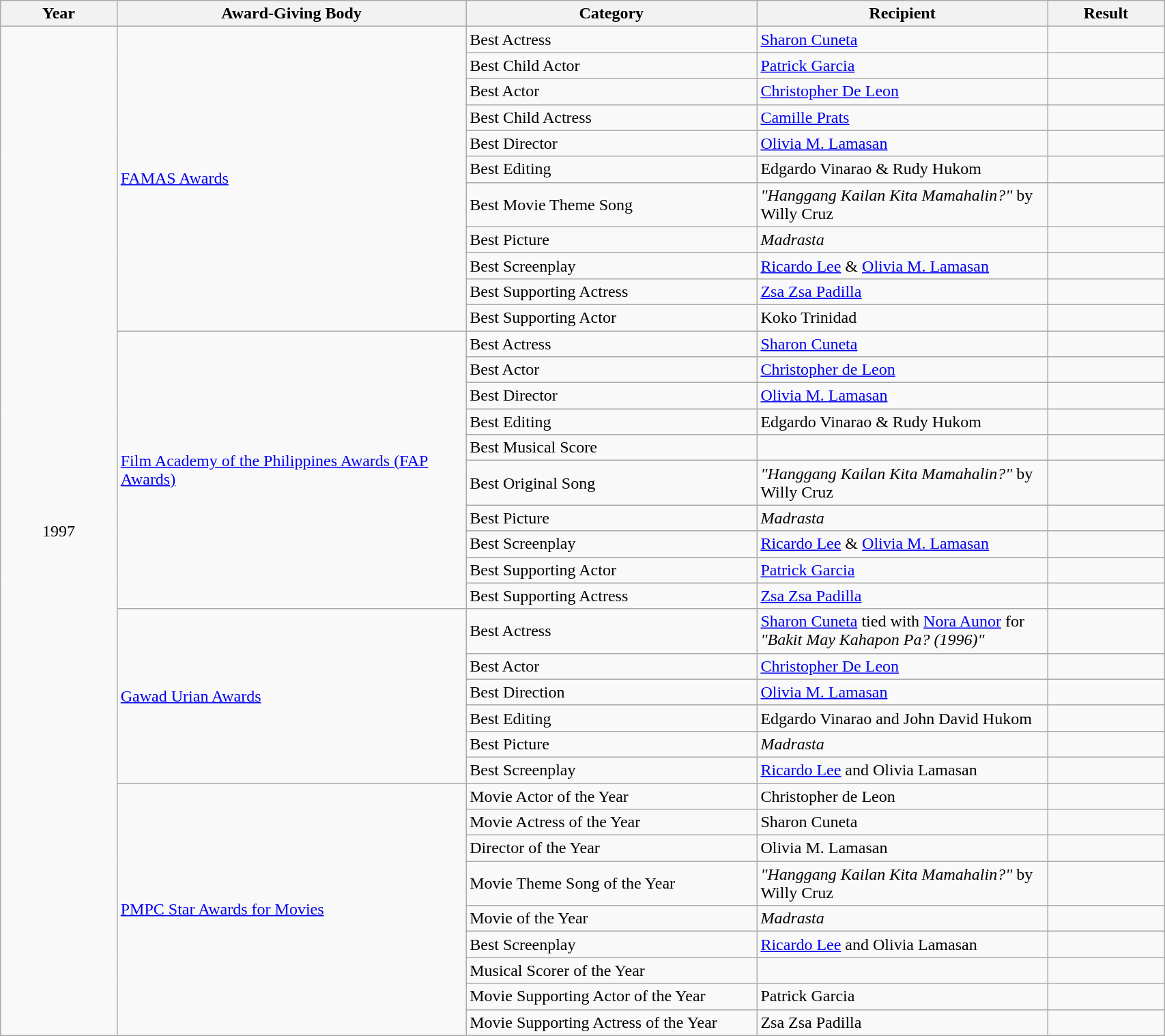<table width="90%" class="wikitable sortable">
<tr>
<th width="10%">Year</th>
<th width="30%">Award-Giving Body</th>
<th width="25%">Category</th>
<th width="25%">Recipient</th>
<th width="10%">Result</th>
</tr>
<tr>
<td rowspan="36" align="center">1997</td>
<td rowspan="11" align="left"><a href='#'>FAMAS Awards</a></td>
<td>Best Actress</td>
<td><a href='#'>Sharon Cuneta</a></td>
<td></td>
</tr>
<tr>
<td>Best Child Actor</td>
<td><a href='#'>Patrick Garcia</a></td>
<td></td>
</tr>
<tr>
<td>Best Actor</td>
<td><a href='#'>Christopher De Leon</a></td>
<td></td>
</tr>
<tr>
<td>Best Child Actress</td>
<td><a href='#'>Camille Prats</a></td>
<td></td>
</tr>
<tr>
<td>Best Director</td>
<td><a href='#'>Olivia M. Lamasan</a></td>
<td></td>
</tr>
<tr>
<td>Best Editing</td>
<td>Edgardo Vinarao & Rudy Hukom</td>
<td></td>
</tr>
<tr>
<td>Best Movie Theme Song</td>
<td><em>"Hanggang Kailan Kita Mamahalin?"</em> by Willy Cruz</td>
<td></td>
</tr>
<tr>
<td>Best Picture</td>
<td><em>Madrasta</em></td>
<td></td>
</tr>
<tr>
<td>Best Screenplay</td>
<td><a href='#'>Ricardo Lee</a> & <a href='#'>Olivia M. Lamasan</a></td>
<td></td>
</tr>
<tr>
<td>Best Supporting Actress</td>
<td><a href='#'>Zsa Zsa Padilla</a></td>
<td></td>
</tr>
<tr>
<td>Best Supporting Actor</td>
<td>Koko Trinidad</td>
<td></td>
</tr>
<tr>
<td rowspan="10" align="left"><a href='#'>Film Academy of the Philippines Awards (FAP Awards)</a></td>
<td>Best Actress</td>
<td><a href='#'>Sharon Cuneta</a></td>
<td></td>
</tr>
<tr>
<td>Best Actor</td>
<td><a href='#'>Christopher de Leon</a></td>
<td></td>
</tr>
<tr>
<td>Best Director</td>
<td><a href='#'>Olivia M. Lamasan</a></td>
<td></td>
</tr>
<tr>
<td>Best Editing</td>
<td>Edgardo Vinarao & Rudy Hukom</td>
<td></td>
</tr>
<tr>
<td>Best Musical Score</td>
<td></td>
<td></td>
</tr>
<tr>
<td>Best Original Song</td>
<td><em>"Hanggang Kailan Kita Mamahalin?"</em> by Willy Cruz</td>
<td></td>
</tr>
<tr>
<td>Best Picture</td>
<td><em>Madrasta</em></td>
<td></td>
</tr>
<tr>
<td>Best Screenplay</td>
<td><a href='#'>Ricardo Lee</a> & <a href='#'>Olivia M. Lamasan</a></td>
<td></td>
</tr>
<tr>
<td>Best Supporting Actor</td>
<td><a href='#'>Patrick Garcia</a></td>
<td></td>
</tr>
<tr>
<td>Best Supporting Actress</td>
<td><a href='#'>Zsa Zsa Padilla</a></td>
<td></td>
</tr>
<tr>
<td rowspan="6" align="left"><a href='#'>Gawad Urian Awards</a></td>
<td>Best Actress</td>
<td><a href='#'>Sharon Cuneta</a> tied with <a href='#'>Nora Aunor</a> for <em>"Bakit May Kahapon Pa? (1996)"</em></td>
<td></td>
</tr>
<tr>
<td>Best Actor</td>
<td><a href='#'>Christopher De Leon</a></td>
<td></td>
</tr>
<tr>
<td>Best Direction</td>
<td><a href='#'>Olivia M. Lamasan</a></td>
<td></td>
</tr>
<tr>
<td>Best Editing</td>
<td>Edgardo Vinarao and John David Hukom</td>
<td></td>
</tr>
<tr>
<td>Best Picture</td>
<td><em>Madrasta</em></td>
<td></td>
</tr>
<tr>
<td>Best Screenplay</td>
<td><a href='#'>Ricardo Lee</a> and Olivia Lamasan</td>
<td></td>
</tr>
<tr>
<td rowspan="9" align="left"><a href='#'>PMPC Star Awards for Movies</a></td>
<td>Movie Actor of the Year</td>
<td>Christopher de Leon</td>
<td></td>
</tr>
<tr>
<td>Movie Actress of the Year</td>
<td>Sharon Cuneta</td>
<td></td>
</tr>
<tr>
<td>Director of the Year</td>
<td>Olivia M. Lamasan</td>
<td></td>
</tr>
<tr>
<td>Movie Theme Song of the Year</td>
<td><em>"Hanggang Kailan Kita Mamahalin?"</em> by Willy Cruz</td>
<td></td>
</tr>
<tr>
<td>Movie of the Year</td>
<td><em>Madrasta</em></td>
<td></td>
</tr>
<tr>
<td>Best Screenplay</td>
<td><a href='#'>Ricardo Lee</a> and Olivia Lamasan</td>
<td></td>
</tr>
<tr>
<td>Musical Scorer of the Year</td>
<td></td>
<td></td>
</tr>
<tr>
<td>Movie Supporting Actor of the Year</td>
<td>Patrick Garcia</td>
<td></td>
</tr>
<tr>
<td>Movie Supporting Actress of the Year</td>
<td>Zsa Zsa Padilla</td>
<td></td>
</tr>
</table>
